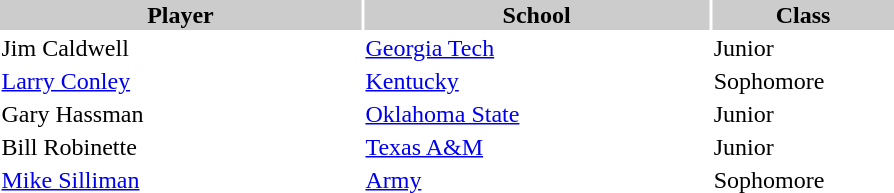<table style="width:600px" "border:'1' 'solid' 'gray' ">
<tr>
<th style="background:#ccc; width:23%;">Player</th>
<th style="background:#ccc; width:22%;">School</th>
<th style="background:#ccc; width:10%;">Class</th>
</tr>
<tr>
<td>Jim Caldwell</td>
<td><a href='#'>Georgia Tech</a></td>
<td>Junior</td>
</tr>
<tr>
<td><a href='#'>Larry Conley</a></td>
<td><a href='#'>Kentucky</a></td>
<td>Sophomore</td>
</tr>
<tr>
<td>Gary Hassman</td>
<td><a href='#'>Oklahoma State</a></td>
<td>Junior</td>
</tr>
<tr>
<td>Bill Robinette</td>
<td><a href='#'>Texas A&M</a></td>
<td>Junior</td>
</tr>
<tr>
<td><a href='#'>Mike Silliman</a></td>
<td><a href='#'>Army</a></td>
<td>Sophomore</td>
</tr>
</table>
